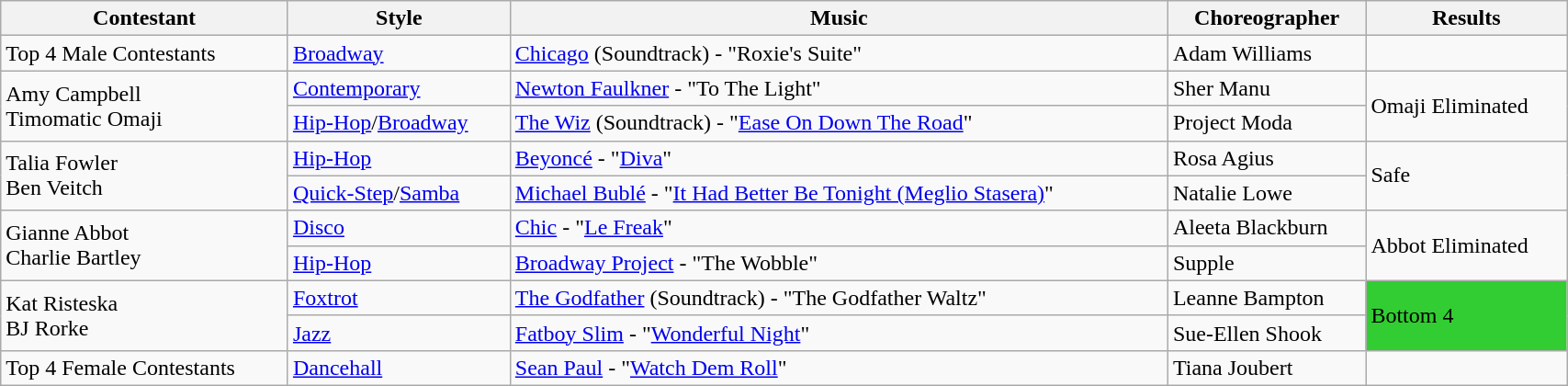<table class="wikitable" style="width:90%;">
<tr>
<th>Contestant</th>
<th>Style</th>
<th>Music</th>
<th>Choreographer</th>
<th>Results</th>
</tr>
<tr>
<td>Top 4 Male Contestants</td>
<td><a href='#'>Broadway</a></td>
<td><a href='#'>Chicago</a> (Soundtrack) - "Roxie's Suite"</td>
<td>Adam Williams</td>
</tr>
<tr>
<td rowspan="2">Amy Campbell <br>  Timomatic Omaji</td>
<td><a href='#'>Contemporary</a></td>
<td><a href='#'>Newton Faulkner</a> - "To The Light"</td>
<td>Sher Manu</td>
<td rowspan="2">Omaji Eliminated</td>
</tr>
<tr>
<td><a href='#'>Hip-Hop</a>/<a href='#'>Broadway</a></td>
<td><a href='#'>The Wiz</a> (Soundtrack) - "<a href='#'>Ease On Down The Road</a>"</td>
<td>Project Moda</td>
</tr>
<tr>
<td rowspan="2">Talia Fowler <br> Ben Veitch</td>
<td><a href='#'>Hip-Hop</a></td>
<td><a href='#'>Beyoncé</a> - "<a href='#'>Diva</a>"</td>
<td>Rosa Agius</td>
<td rowspan="2">Safe</td>
</tr>
<tr>
<td><a href='#'>Quick-Step</a>/<a href='#'>Samba</a></td>
<td><a href='#'>Michael Bublé</a> - "<a href='#'>It Had Better Be Tonight (Meglio Stasera)</a>"</td>
<td>Natalie Lowe</td>
</tr>
<tr>
<td rowspan="2">Gianne Abbot <br>  Charlie Bartley</td>
<td><a href='#'>Disco</a></td>
<td><a href='#'>Chic</a> - "<a href='#'>Le Freak</a>"</td>
<td>Aleeta Blackburn</td>
<td rowspan="2">Abbot Eliminated</td>
</tr>
<tr>
<td><a href='#'>Hip-Hop</a></td>
<td><a href='#'>Broadway Project</a> - "The Wobble"</td>
<td>Supple</td>
</tr>
<tr>
<td rowspan="2">Kat Risteska <br>  BJ Rorke</td>
<td><a href='#'>Foxtrot</a></td>
<td><a href='#'>The Godfather</a> (Soundtrack) - "The Godfather Waltz"</td>
<td>Leanne Bampton</td>
<td rowspan="2" style="background:limegreen;">Bottom 4</td>
</tr>
<tr>
<td><a href='#'>Jazz</a></td>
<td><a href='#'>Fatboy Slim</a> - "<a href='#'>Wonderful Night</a>"</td>
<td>Sue-Ellen Shook</td>
</tr>
<tr>
<td>Top 4 Female Contestants</td>
<td><a href='#'>Dancehall</a></td>
<td><a href='#'>Sean Paul</a> - "<a href='#'>Watch Dem Roll</a>"</td>
<td>Tiana Joubert</td>
</tr>
</table>
